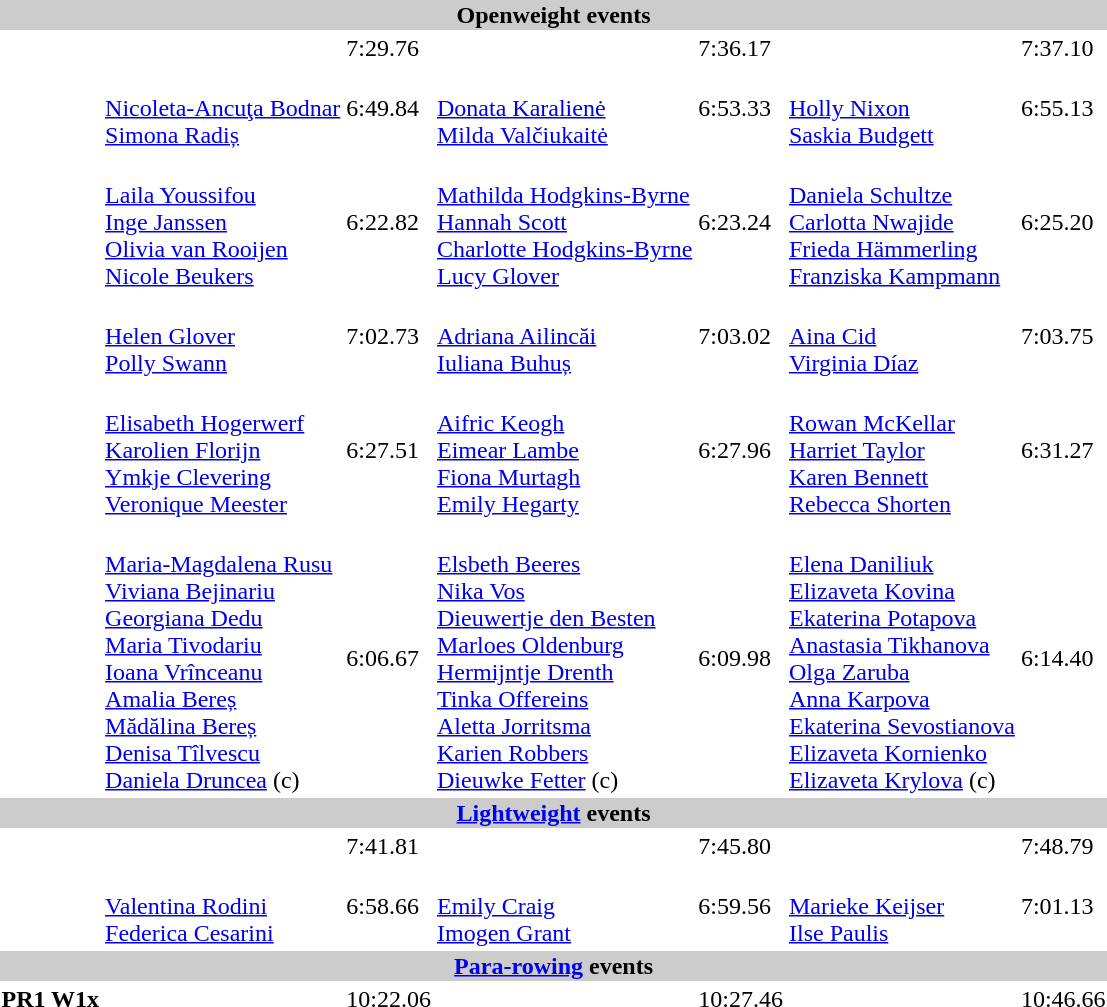<table>
<tr>
<th colspan="7" style="background-color:#CCC;">Openweight events</th>
</tr>
<tr>
<th></th>
<td></td>
<td>7:29.76</td>
<td></td>
<td>7:36.17</td>
<td></td>
<td>7:37.10</td>
</tr>
<tr>
<th></th>
<td><br><a href='#'>Nicoleta-Ancuţa Bodnar</a><br><a href='#'>Simona Radiș</a></td>
<td>6:49.84</td>
<td><br><a href='#'>Donata Karalienė</a><br><a href='#'>Milda Valčiukaitė</a></td>
<td>6:53.33</td>
<td><br><a href='#'>Holly Nixon</a><br><a href='#'>Saskia Budgett</a></td>
<td>6:55.13</td>
</tr>
<tr>
<th></th>
<td><br><a href='#'>Laila Youssifou</a><br><a href='#'>Inge Janssen</a><br><a href='#'>Olivia van Rooijen</a><br><a href='#'>Nicole Beukers</a></td>
<td>6:22.82</td>
<td><br><a href='#'>Mathilda Hodgkins-Byrne</a><br><a href='#'>Hannah Scott</a><br><a href='#'>Charlotte Hodgkins-Byrne</a><br><a href='#'>Lucy Glover</a></td>
<td>6:23.24</td>
<td><br><a href='#'>Daniela Schultze</a><br><a href='#'>Carlotta Nwajide</a><br><a href='#'>Frieda Hämmerling</a><br><a href='#'>Franziska Kampmann</a></td>
<td>6:25.20</td>
</tr>
<tr>
<th></th>
<td><br><a href='#'>Helen Glover</a><br><a href='#'>Polly Swann</a></td>
<td>7:02.73</td>
<td><br><a href='#'>Adriana Ailincăi</a><br><a href='#'>Iuliana Buhuș</a></td>
<td>7:03.02</td>
<td><br><a href='#'>Aina Cid</a><br><a href='#'>Virginia Díaz</a></td>
<td>7:03.75</td>
</tr>
<tr>
<th></th>
<td><br><a href='#'>Elisabeth Hogerwerf</a><br><a href='#'>Karolien Florijn</a><br><a href='#'>Ymkje Clevering</a><br><a href='#'>Veronique Meester</a></td>
<td>6:27.51</td>
<td><br><a href='#'>Aifric Keogh</a><br><a href='#'>Eimear Lambe</a><br><a href='#'>Fiona Murtagh</a><br><a href='#'>Emily Hegarty</a></td>
<td>6:27.96</td>
<td><br><a href='#'>Rowan McKellar</a><br><a href='#'>Harriet Taylor</a><br><a href='#'>Karen Bennett</a><br><a href='#'>Rebecca Shorten</a></td>
<td>6:31.27</td>
</tr>
<tr>
<th></th>
<td><br><a href='#'>Maria-Magdalena Rusu</a><br><a href='#'>Viviana Bejinariu</a><br><a href='#'>Georgiana Dedu</a><br><a href='#'>Maria Tivodariu</a><br><a href='#'>Ioana Vrînceanu</a><br><a href='#'>Amalia Bereș</a><br><a href='#'>Mădălina Bereș</a><br><a href='#'>Denisa Tîlvescu</a><br><a href='#'>Daniela Druncea</a> (c)</td>
<td>6:06.67</td>
<td><br><a href='#'>Elsbeth Beeres</a><br><a href='#'>Nika Vos</a><br><a href='#'>Dieuwertje den Besten</a><br><a href='#'>Marloes Oldenburg</a><br><a href='#'>Hermijntje Drenth</a><br><a href='#'>Tinka Offereins</a><br><a href='#'>Aletta Jorritsma</a><br><a href='#'>Karien Robbers</a><br><a href='#'>Dieuwke Fetter</a> (c)</td>
<td>6:09.98</td>
<td><br><a href='#'>Elena Daniliuk</a><br><a href='#'>Elizaveta Kovina</a><br><a href='#'>Ekaterina Potapova</a><br><a href='#'>Anastasia Tikhanova</a><br><a href='#'>Olga Zaruba</a><br><a href='#'>Anna Karpova</a><br><a href='#'>Ekaterina Sevostianova</a><br><a href='#'>Elizaveta Kornienko</a><br><a href='#'>Elizaveta Krylova</a> (c)</td>
<td>6:14.40</td>
</tr>
<tr>
<th colspan="7" style="background-color:#CCC;"><a href='#'>Lightweight</a> events</th>
</tr>
<tr>
<th></th>
<td></td>
<td>7:41.81</td>
<td></td>
<td>7:45.80</td>
<td></td>
<td>7:48.79</td>
</tr>
<tr>
<th></th>
<td><br><a href='#'>Valentina Rodini</a><br><a href='#'>Federica Cesarini</a></td>
<td>6:58.66</td>
<td><br><a href='#'>Emily Craig</a><br><a href='#'>Imogen Grant</a></td>
<td>6:59.56</td>
<td><br><a href='#'>Marieke Keijser</a><br><a href='#'>Ilse Paulis</a></td>
<td>7:01.13</td>
</tr>
<tr>
<th colspan="7" style="background-color:#CCC;"><a href='#'>Para-rowing</a> events</th>
</tr>
<tr>
<th>PR1 W1x</th>
<td></td>
<td>10:22.06</td>
<td></td>
<td>10:27.46</td>
<td></td>
<td>10:46.66</td>
</tr>
</table>
